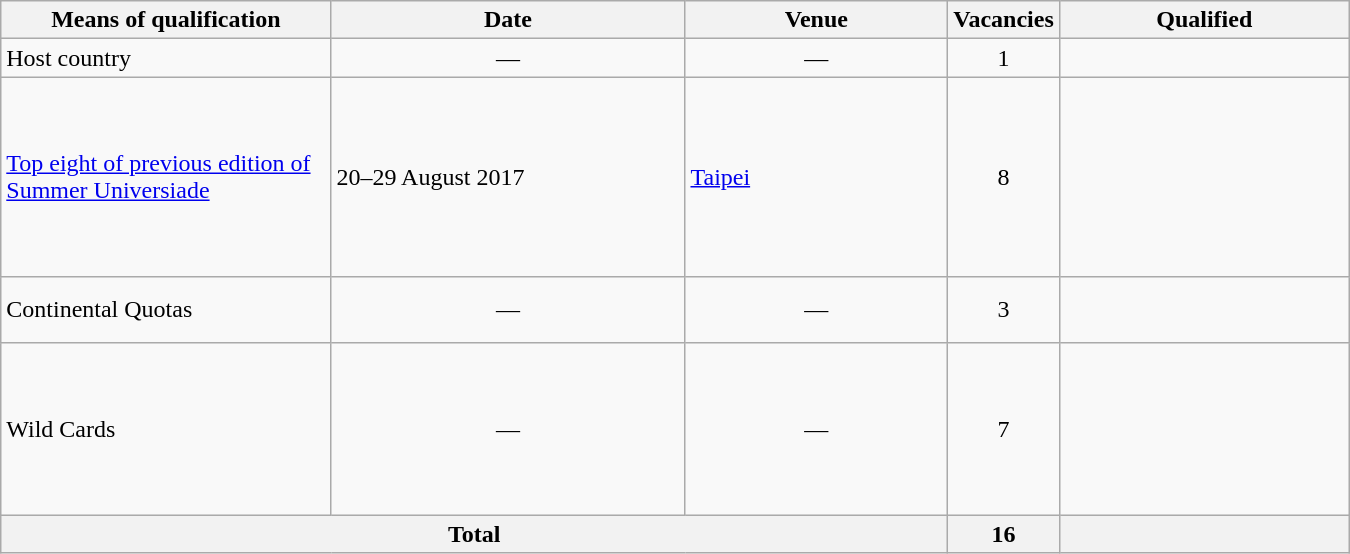<table class="wikitable" width="900">
<tr>
<th width="25%">Means of qualification</th>
<th width="27%">Date</th>
<th width="20%">Venue</th>
<th width="6%">Vacancies</th>
<th width="22%">Qualified</th>
</tr>
<tr>
<td>Host country</td>
<td align="center">—</td>
<td align="center">—</td>
<td align="center">1</td>
<td></td>
</tr>
<tr>
<td><a href='#'>Top eight of previous edition of Summer Universiade</a></td>
<td>20–29 August 2017</td>
<td> <a href='#'>Taipei</a></td>
<td align="center">8</td>
<td><br><br><br><br><br><br><br></td>
</tr>
<tr>
<td>Continental Quotas</td>
<td align="center">—</td>
<td align="center">—</td>
<td align="center">3</td>
<td><br><br></td>
</tr>
<tr>
<td>Wild Cards</td>
<td align="center">—</td>
<td align="center">—</td>
<td align="center">7</td>
<td><br><br><br><br><br><br></td>
</tr>
<tr>
<th colspan="3">Total</th>
<th>16</th>
<th></th>
</tr>
</table>
